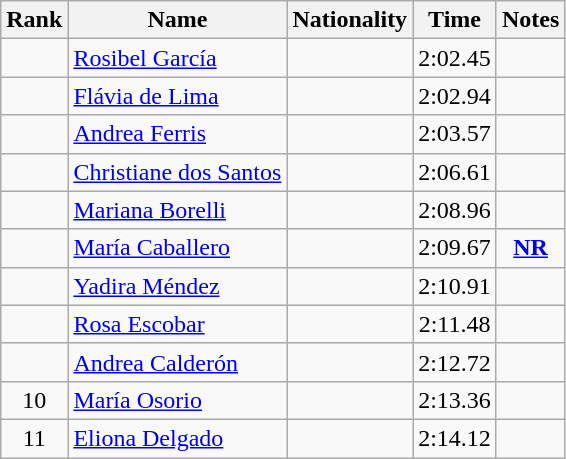<table class="wikitable sortable" style="text-align:center">
<tr>
<th>Rank</th>
<th>Name</th>
<th>Nationality</th>
<th>Time</th>
<th>Notes</th>
</tr>
<tr>
<td></td>
<td align=left><a href='#'>Rosibel García</a></td>
<td align=left></td>
<td>2:02.45</td>
<td></td>
</tr>
<tr>
<td></td>
<td align=left><a href='#'>Flávia de Lima</a></td>
<td align=left></td>
<td>2:02.94</td>
<td></td>
</tr>
<tr>
<td></td>
<td align=left><a href='#'>Andrea Ferris</a></td>
<td align=left></td>
<td>2:03.57</td>
<td></td>
</tr>
<tr>
<td></td>
<td align=left><a href='#'>Christiane dos Santos</a></td>
<td align=left></td>
<td>2:06.61</td>
<td></td>
</tr>
<tr>
<td></td>
<td align=left><a href='#'>Mariana Borelli</a></td>
<td align=left></td>
<td>2:08.96</td>
<td></td>
</tr>
<tr>
<td></td>
<td align=left><a href='#'>María Caballero</a></td>
<td align=left></td>
<td>2:09.67</td>
<td><strong><a href='#'>NR</a></strong></td>
</tr>
<tr>
<td></td>
<td align=left><a href='#'>Yadira Méndez</a></td>
<td align=left></td>
<td>2:10.91</td>
<td></td>
</tr>
<tr>
<td></td>
<td align=left><a href='#'>Rosa Escobar</a></td>
<td align=left></td>
<td>2:11.48</td>
<td></td>
</tr>
<tr>
<td></td>
<td align=left><a href='#'>Andrea Calderón</a></td>
<td align=left></td>
<td>2:12.72</td>
<td></td>
</tr>
<tr>
<td>10</td>
<td align=left><a href='#'>María Osorio</a></td>
<td align=left></td>
<td>2:13.36</td>
<td></td>
</tr>
<tr>
<td>11</td>
<td align=left><a href='#'>Eliona Delgado</a></td>
<td align=left></td>
<td>2:14.12</td>
<td></td>
</tr>
</table>
